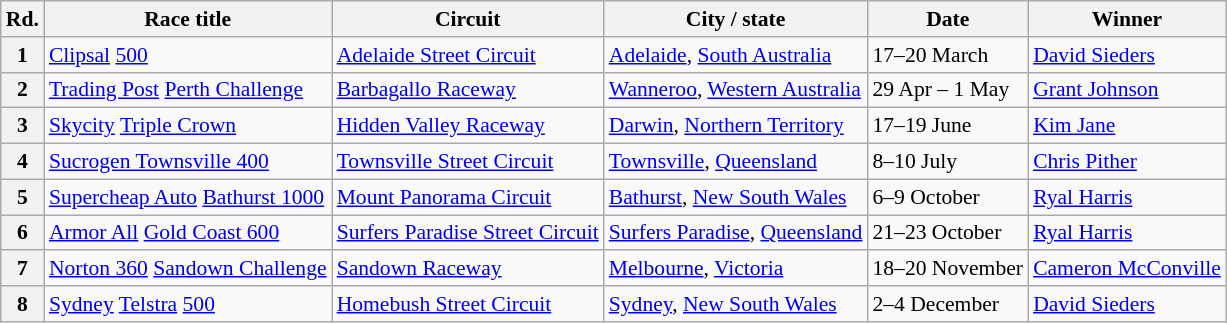<table class="wikitable" style="font-size: 90%">
<tr>
<th>Rd.</th>
<th>Race title</th>
<th>Circuit</th>
<th>City / state</th>
<th>Date</th>
<th>Winner</th>
</tr>
<tr>
<th>1</th>
<td> <a href='#'>Clipsal</a> <a href='#'>500</a></td>
<td><a href='#'>Adelaide Street Circuit</a></td>
<td><a href='#'>Adelaide</a>, <a href='#'>South Australia</a></td>
<td>17–20 March</td>
<td><a href='#'>David Sieders</a></td>
</tr>
<tr>
<th>2</th>
<td> <a href='#'>Trading Post</a> <a href='#'>Perth Challenge</a></td>
<td><a href='#'>Barbagallo Raceway</a></td>
<td><a href='#'>Wanneroo</a>, <a href='#'>Western Australia</a></td>
<td>29 Apr – 1 May</td>
<td><a href='#'>Grant Johnson</a></td>
</tr>
<tr>
<th>3</th>
<td> <a href='#'>Skycity</a> <a href='#'>Triple Crown</a></td>
<td><a href='#'>Hidden Valley Raceway</a></td>
<td><a href='#'>Darwin</a>, <a href='#'>Northern Territory</a></td>
<td>17–19 June</td>
<td><a href='#'>Kim Jane</a></td>
</tr>
<tr>
<th>4</th>
<td> <a href='#'>Sucrogen Townsville 400</a></td>
<td><a href='#'>Townsville Street Circuit</a></td>
<td><a href='#'>Townsville</a>, <a href='#'>Queensland</a></td>
<td>8–10 July</td>
<td><a href='#'>Chris Pither</a></td>
</tr>
<tr>
<th>5</th>
<td> <a href='#'>Supercheap Auto</a> <a href='#'>Bathurst 1000</a></td>
<td><a href='#'>Mount Panorama Circuit</a></td>
<td><a href='#'>Bathurst</a>, <a href='#'>New South Wales</a></td>
<td>6–9 October</td>
<td><a href='#'>Ryal Harris</a></td>
</tr>
<tr>
<th>6</th>
<td> <a href='#'>Armor All</a> <a href='#'>Gold Coast 600</a></td>
<td><a href='#'>Surfers Paradise Street Circuit</a></td>
<td><a href='#'>Surfers Paradise</a>, <a href='#'>Queensland</a></td>
<td>21–23 October</td>
<td><a href='#'>Ryal Harris</a></td>
</tr>
<tr>
<th>7</th>
<td> <a href='#'>Norton 360</a> <a href='#'>Sandown Challenge</a></td>
<td><a href='#'>Sandown Raceway</a></td>
<td><a href='#'>Melbourne</a>, <a href='#'>Victoria</a></td>
<td>18–20 November</td>
<td><a href='#'>Cameron McConville</a></td>
</tr>
<tr>
<th>8</th>
<td> <a href='#'>Sydney</a> <a href='#'>Telstra</a> <a href='#'>500</a></td>
<td><a href='#'>Homebush Street Circuit</a></td>
<td><a href='#'>Sydney</a>, <a href='#'>New South Wales</a></td>
<td>2–4 December</td>
<td><a href='#'>David Sieders</a></td>
</tr>
</table>
